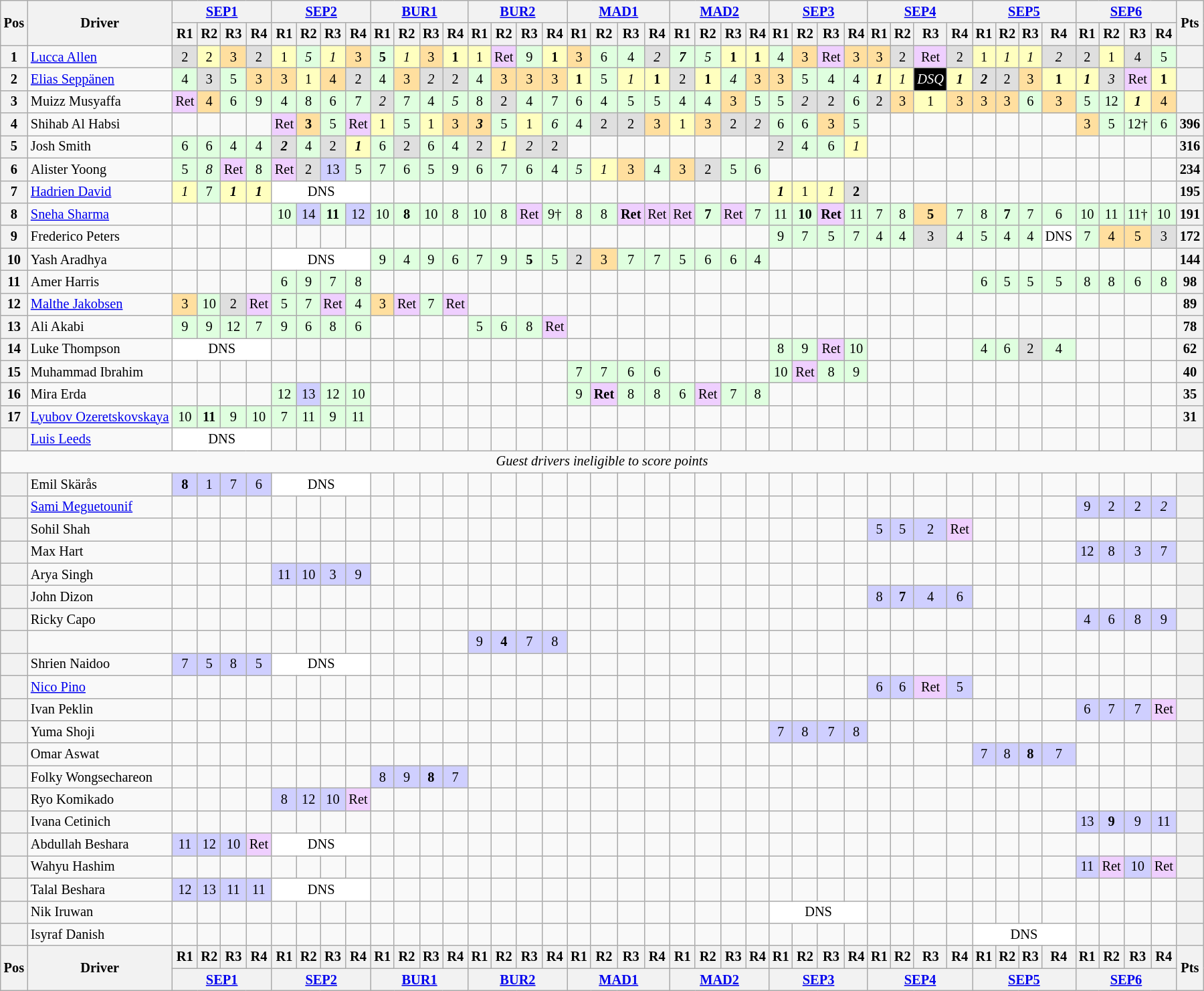<table class="wikitable" style="font-size: 85%; text-align:center">
<tr>
<th rowspan=2>Pos</th>
<th rowspan=2>Driver</th>
<th colspan=4><a href='#'>SEP1</a><br></th>
<th colspan=4><a href='#'>SEP2</a><br></th>
<th colspan=4><a href='#'>BUR1</a><br></th>
<th colspan=4><a href='#'>BUR2</a><br></th>
<th colspan=4><a href='#'>MAD1</a><br></th>
<th colspan=4><a href='#'>MAD2</a><br></th>
<th colspan=4><a href='#'>SEP3</a><br></th>
<th colspan=4><a href='#'>SEP4</a><br></th>
<th colspan=4><a href='#'>SEP5</a><br></th>
<th colspan=4><a href='#'>SEP6</a><br></th>
<th rowspan=2>Pts</th>
</tr>
<tr>
<th>R1</th>
<th>R2</th>
<th>R3</th>
<th>R4</th>
<th>R1</th>
<th>R2</th>
<th>R3</th>
<th>R4</th>
<th>R1</th>
<th>R2</th>
<th>R3</th>
<th>R4</th>
<th>R1</th>
<th>R2</th>
<th>R3</th>
<th>R4</th>
<th>R1</th>
<th>R2</th>
<th>R3</th>
<th>R4</th>
<th>R1</th>
<th>R2</th>
<th>R3</th>
<th>R4</th>
<th>R1</th>
<th>R2</th>
<th>R3</th>
<th>R4</th>
<th>R1</th>
<th>R2</th>
<th>R3</th>
<th>R4</th>
<th>R1</th>
<th>R2</th>
<th>R3</th>
<th>R4</th>
<th>R1</th>
<th>R2</th>
<th>R3</th>
<th>R4</th>
</tr>
<tr>
<th>1</th>
<td style="text-align:left"> <a href='#'>Lucca Allen</a></td>
<td style="background:#dfdfdf">2</td>
<td style="background:#ffffbf">2</td>
<td style="background:#ffdf9f">3</td>
<td style="background:#dfdfdf">2</td>
<td style="background:#ffffbf">1</td>
<td style="background:#dfffdf"><em>5</em></td>
<td style="background:#ffffbf"><em>1</em></td>
<td style="background:#ffdf9f">3</td>
<td style="background:#dfffdf"><strong>5</strong></td>
<td style="background:#ffffbf"><em>1</em></td>
<td style="background:#ffdf9f">3</td>
<td style="background:#ffffbf"><strong>1</strong></td>
<td style="background:#ffffbf">1</td>
<td style="background:#efcfff">Ret</td>
<td style="background:#dfffdf">9</td>
<td style="background:#ffffbf"><strong>1</strong></td>
<td style="background:#ffdf9f">3</td>
<td style="background:#dfffdf">6</td>
<td style="background:#dfffdf">4</td>
<td style="background:#dfdfdf"><em>2</em></td>
<td style="background:#dfffdf"><strong><em>7</em></strong></td>
<td style="background:#dfffdf"><em>5</em></td>
<td style="background:#ffffbf"><strong>1</strong></td>
<td style="background:#ffffbf"><strong>1</strong></td>
<td style="background:#dfffdf">4</td>
<td style="background:#ffdf9f">3</td>
<td style="background:#efcfff">Ret</td>
<td style="background:#ffdf9f">3</td>
<td style="background:#ffdf9f">3</td>
<td style="background:#dfdfdf">2</td>
<td style="background:#efcfff">Ret</td>
<td style="background:#dfdfdf">2</td>
<td style="background:#ffffbf">1</td>
<td style="background:#ffffbf"><em>1</em></td>
<td style="background:#ffffbf"><em>1</em></td>
<td style="background:#dfdfdf"><em>2</em></td>
<td style="background:#dfdfdf">2</td>
<td style="background:#ffffbf">1</td>
<td style="background:#dfdfdf">4</td>
<td style="background:#dfffdf">5</td>
<th></th>
</tr>
<tr>
<th>2</th>
<td style="text-align:left"> <a href='#'>Elias Seppänen</a></td>
<td style="background:#dfffdf">4</td>
<td style="background:#dfdfdf">3</td>
<td style="background:#dfffdf">5</td>
<td style="background:#ffdf9f">3</td>
<td style="background:#ffdf9f">3</td>
<td style="background:#ffffbf">1</td>
<td style="background:#ffdf9f">4</td>
<td style="background:#dfdfdf">2</td>
<td style="background:#dfffdf">4</td>
<td style="background:#ffdf9f">3</td>
<td style="background:#dfdfdf"><em>2</em></td>
<td style="background:#dfdfdf">2</td>
<td style="background:#dfffdf">4</td>
<td style="background:#ffdf9f">3</td>
<td style="background:#ffdf9f">3</td>
<td style="background:#ffdf9f">3</td>
<td style="background:#ffffbf"><strong>1</strong></td>
<td style="background:#dfffdf">5</td>
<td style="background:#ffffbf"><em>1</em></td>
<td style="background:#ffffbf"><strong>1</strong></td>
<td style="background:#dfdfdf">2</td>
<td style="background:#ffffbf"><strong>1</strong></td>
<td style="background:#dfffdf"><em>4</em></td>
<td style="background:#ffdf9f">3</td>
<td style="background:#ffdf9f">3</td>
<td style="background:#dfffdf">5</td>
<td style="background:#dfffdf">4</td>
<td style="background:#dfffdf">4</td>
<td style="background:#ffffbf"><strong><em>1</em></strong></td>
<td style="background:#ffffbf"><em>1</em></td>
<td style="background-color:#000000;color:white"><em>DSQ</em></td>
<td style="background:#ffffbf"><strong><em>1</em></strong></td>
<td style="background:#dfdfdf"><strong><em>2</em></strong></td>
<td style="background:#dfdfdf">2</td>
<td style="background:#ffdf9f">3</td>
<td style="background:#ffffbf"><strong>1</strong></td>
<td style="background:#ffffbf"><strong><em>1</em></strong></td>
<td style="background:#dfdfdf"><em>3</em></td>
<td style="background:#efcfff">Ret</td>
<td style="background:#ffffbf"><strong>1</strong></td>
<th></th>
</tr>
<tr>
<th>3</th>
<td style="text-align:left"> Muizz Musyaffa</td>
<td style="background:#efcfff">Ret</td>
<td style="background:#ffdf9f">4</td>
<td style="background:#dfffdf">6</td>
<td style="background:#dfffdf">9</td>
<td style="background:#dfffdf">4</td>
<td style="background:#dfffdf">8</td>
<td style="background:#dfffdf">6</td>
<td style="background:#dfffdf">7</td>
<td style="background:#dfdfdf"><em>2</em></td>
<td style="background:#dfffdf">7</td>
<td style="background:#dfffdf">4</td>
<td style="background:#dfffdf"><em>5</em></td>
<td style="background:#dfffdf">8</td>
<td style="background:#dfdfdf">2</td>
<td style="background:#dfffdf">4</td>
<td style="background:#dfffdf">7</td>
<td style="background:#dfffdf">6</td>
<td style="background:#dfffdf">4</td>
<td style="background:#dfffdf">5</td>
<td style="background:#dfffdf">5</td>
<td style="background:#dfffdf">4</td>
<td style="background:#dfffdf">4</td>
<td style="background:#ffdf9f">3</td>
<td style="background:#dfffdf">5</td>
<td style="background:#dfffdf">5</td>
<td style="background:#dfdfdf"><em>2</em></td>
<td style="background:#dfdfdf">2</td>
<td style="background:#dfffdf">6</td>
<td style="background:#dfdfdf">2</td>
<td style="background:#ffdf9f">3</td>
<td style="background:#ffffbf">1</td>
<td style="background:#ffdf9f">3</td>
<td style="background:#ffdf9f">3</td>
<td style="background:#ffdf9f">3</td>
<td style="background:#dfffdf">6</td>
<td style="background:#ffdf9f">3</td>
<td style="background:#dfffdf">5</td>
<td style="background:#dfffdf">12</td>
<td style="background:#ffffbf"><strong><em>1</em></strong></td>
<td style="background:#ffdf9f">4</td>
<th></th>
</tr>
<tr>
<th>4</th>
<td style="text-align:left"> Shihab Al Habsi</td>
<td></td>
<td></td>
<td></td>
<td></td>
<td style="background:#efcfff">Ret</td>
<td style="background:#ffdf9f"><strong>3</strong></td>
<td style="background:#dfffdf">5</td>
<td style="background:#efcfff">Ret</td>
<td style="background:#ffffbf">1</td>
<td style="background:#dfffdf">5</td>
<td style="background:#ffffbf">1</td>
<td style="background:#ffdf9f">3</td>
<td style="background:#ffdf9f"><strong><em>3</em></strong></td>
<td style="background:#dfffdf">5</td>
<td style="background:#ffffbf">1</td>
<td style="background:#dfffdf"><em>6</em></td>
<td style="background:#dfffdf">4</td>
<td style="background:#dfdfdf">2</td>
<td style="background:#dfdfdf">2</td>
<td style="background:#ffdf9f">3</td>
<td style="background:#ffffbf">1</td>
<td style="background:#ffdf9f">3</td>
<td style="background:#dfdfdf">2</td>
<td style="background:#dfdfdf"><em>2</em></td>
<td style="background:#dfffdf">6</td>
<td style="background:#dfffdf">6</td>
<td style="background:#ffdf9f">3</td>
<td style="background:#dfffdf">5</td>
<td></td>
<td></td>
<td></td>
<td></td>
<td></td>
<td></td>
<td></td>
<td></td>
<td style="background:#ffdf9f">3</td>
<td style="background:#dfffdf">5</td>
<td style="background:#dfffdf">12†</td>
<td style="background:#dfffdf">6</td>
<th>396</th>
</tr>
<tr>
<th>5</th>
<td style="text-align:left"> Josh Smith</td>
<td style="background:#dfffdf">6</td>
<td style="background:#dfffdf">6</td>
<td style="background:#dfffdf">4</td>
<td style="background:#dfffdf">4</td>
<td style="background:#dfdfdf"><strong><em>2</em></strong></td>
<td style="background:#dfffdf">4</td>
<td style="background:#dfdfdf">2</td>
<td style="background:#ffffbf"><strong><em>1</em></strong></td>
<td style="background:#dfffdf">6</td>
<td style="background:#dfdfdf">2</td>
<td style="background:#dfffdf">6</td>
<td style="background:#dfffdf">4</td>
<td style="background:#dfdfdf">2</td>
<td style="background:#ffffbf"><em>1</em></td>
<td style="background:#dfdfdf"><em>2</em></td>
<td style="background:#dfdfdf">2</td>
<td></td>
<td></td>
<td></td>
<td></td>
<td></td>
<td></td>
<td></td>
<td></td>
<td style="background:#dfdfdf">2</td>
<td style="background:#dfffdf">4</td>
<td style="background:#dfffdf">6</td>
<td style="background:#ffffbf"><em>1</em></td>
<td></td>
<td></td>
<td></td>
<td></td>
<td></td>
<td></td>
<td></td>
<td></td>
<td></td>
<td></td>
<td></td>
<td></td>
<th>316</th>
</tr>
<tr>
<th>6</th>
<td style="text-align:left"> Alister Yoong</td>
<td style="background:#dfffdf">5</td>
<td style="background:#dfffdf"><em>8</em></td>
<td style="background:#efcfff">Ret</td>
<td style="background:#dfffdf">8</td>
<td style="background:#efcfff">Ret</td>
<td style="background:#dfdfdf">2</td>
<td style="background:#cfcfff">13</td>
<td style="background:#dfffdf">5</td>
<td style="background:#dfffdf">7</td>
<td style="background:#dfffdf">6</td>
<td style="background:#dfffdf">5</td>
<td style="background:#dfffdf">9</td>
<td style="background:#dfffdf">6</td>
<td style="background:#dfffdf">7</td>
<td style="background:#dfffdf">6</td>
<td style="background:#dfffdf">4</td>
<td style="background:#dfffdf"><em>5</em></td>
<td style="background:#ffffbf"><em>1</em></td>
<td style="background:#ffdf9f">3</td>
<td style="background:#dfffdf">4</td>
<td style="background:#ffdf9f">3</td>
<td style="background:#dfdfdf">2</td>
<td style="background:#dfffdf">5</td>
<td style="background:#dfffdf">6</td>
<td></td>
<td></td>
<td></td>
<td></td>
<td></td>
<td></td>
<td></td>
<td></td>
<td></td>
<td></td>
<td></td>
<td></td>
<td></td>
<td></td>
<td></td>
<td></td>
<th>234</th>
</tr>
<tr>
<th>7</th>
<td style="text-align:left"> <a href='#'>Hadrien David</a></td>
<td style="background:#ffffbf"><em>1</em></td>
<td style="background:#dfffdf">7</td>
<td style="background:#ffffbf"><strong><em>1</em></strong></td>
<td style="background:#ffffbf"><strong><em>1</em></strong></td>
<td colspan=4 style="background:#ffffff">DNS</td>
<td></td>
<td></td>
<td></td>
<td></td>
<td></td>
<td></td>
<td></td>
<td></td>
<td></td>
<td></td>
<td></td>
<td></td>
<td></td>
<td></td>
<td></td>
<td></td>
<td style="background:#ffffbf"><strong><em>1</em></strong></td>
<td style="background:#ffffbf">1</td>
<td style="background:#ffffbf"><em>1</em></td>
<td style="background:#dfdfdf"><strong>2</strong></td>
<td></td>
<td></td>
<td></td>
<td></td>
<td></td>
<td></td>
<td></td>
<td></td>
<td></td>
<td></td>
<td></td>
<td></td>
<th>195</th>
</tr>
<tr>
<th>8</th>
<td style="text-align:left"> <a href='#'>Sneha Sharma</a></td>
<td></td>
<td></td>
<td></td>
<td></td>
<td style="background:#dfffdf">10</td>
<td style="background:#cfcfff">14</td>
<td style="background:#dfffdf"><strong>11</strong></td>
<td style="background:#cfcfff">12</td>
<td style="background:#dfffdf">10</td>
<td style="background:#dfffdf"><strong>8</strong></td>
<td style="background:#dfffdf">10</td>
<td style="background:#dfffdf">8</td>
<td style="background:#dfffdf">10</td>
<td style="background:#dfffdf">8</td>
<td style="background:#efcfff">Ret</td>
<td style="background:#dfffdf">9†</td>
<td style="background:#dfffdf">8</td>
<td style="background:#dfffdf">8</td>
<td style="background:#efcfff"><strong>Ret</strong></td>
<td style="background:#efcfff">Ret</td>
<td style="background:#efcfff">Ret</td>
<td style="background:#dfffdf"><strong>7</strong></td>
<td style="background:#efcfff">Ret</td>
<td style="background:#dfffdf">7</td>
<td style="background:#dfffdf">11</td>
<td style="background:#dfffdf"><strong>10</strong></td>
<td style="background:#efcfff"><strong>Ret</strong></td>
<td style="background:#dfffdf">11</td>
<td style="background:#dfffdf">7</td>
<td style="background:#dfffdf">8</td>
<td style="background:#ffdf9f"><strong>5</strong></td>
<td style="background:#dfffdf">7</td>
<td style="background:#dfffdf">8</td>
<td style="background:#dfffdf"><strong>7</strong></td>
<td style="background:#dfffdf">7</td>
<td style="background:#dfffdf">6</td>
<td style="background:#dfffdf">10</td>
<td style="background:#dfffdf">11</td>
<td style="background:#dfffdf">11†</td>
<td style="background:#dfffdf">10</td>
<th>191</th>
</tr>
<tr>
<th>9</th>
<td style="text-align:left"> Frederico Peters</td>
<td></td>
<td></td>
<td></td>
<td></td>
<td></td>
<td></td>
<td></td>
<td></td>
<td></td>
<td></td>
<td></td>
<td></td>
<td></td>
<td></td>
<td></td>
<td></td>
<td></td>
<td></td>
<td></td>
<td></td>
<td></td>
<td></td>
<td></td>
<td></td>
<td style="background:#dfffdf">9</td>
<td style="background:#dfffdf">7</td>
<td style="background:#dfffdf">5</td>
<td style="background:#dfffdf">7</td>
<td style="background:#dfffdf">4</td>
<td style="background:#dfffdf">4</td>
<td style="background:#dfdfdf">3</td>
<td style="background:#dfffdf">4</td>
<td style="background:#dfffdf">5</td>
<td style="background:#dfffdf">4</td>
<td style="background:#dfffdf">4</td>
<td style="background:#ffffff">DNS</td>
<td style="background:#dfffdf">7</td>
<td style="background:#ffdf9f">4</td>
<td style="background:#ffdf9f">5</td>
<td style="background:#dfdfdf">3</td>
<th>172</th>
</tr>
<tr>
<th>10</th>
<td style="text-align:left"> Yash Aradhya</td>
<td></td>
<td></td>
<td></td>
<td></td>
<td colspan=4 style="background:#ffffff">DNS</td>
<td style="background:#dfffdf">9</td>
<td style="background:#dfffdf">4</td>
<td style="background:#dfffdf">9</td>
<td style="background:#dfffdf">6</td>
<td style="background:#dfffdf">7</td>
<td style="background:#dfffdf">9</td>
<td style="background:#dfffdf"><strong>5</strong></td>
<td style="background:#dfffdf">5</td>
<td style="background:#dfdfdf">2</td>
<td style="background:#ffdf9f">3</td>
<td style="background:#dfffdf">7</td>
<td style="background:#dfffdf">7</td>
<td style="background:#dfffdf">5</td>
<td style="background:#dfffdf">6</td>
<td style="background:#dfffdf">6</td>
<td style="background:#dfffdf">4</td>
<td></td>
<td></td>
<td></td>
<td></td>
<td></td>
<td></td>
<td></td>
<td></td>
<td></td>
<td></td>
<td></td>
<td></td>
<td></td>
<td></td>
<td></td>
<td></td>
<th>144</th>
</tr>
<tr>
<th>11</th>
<td style="text-align:left"> Amer Harris</td>
<td></td>
<td></td>
<td></td>
<td></td>
<td style="background:#dfffdf">6</td>
<td style="background:#dfffdf">9</td>
<td style="background:#dfffdf">7</td>
<td style="background:#dfffdf">8</td>
<td></td>
<td></td>
<td></td>
<td></td>
<td></td>
<td></td>
<td></td>
<td></td>
<td></td>
<td></td>
<td></td>
<td></td>
<td></td>
<td></td>
<td></td>
<td></td>
<td></td>
<td></td>
<td></td>
<td></td>
<td></td>
<td></td>
<td></td>
<td></td>
<td style="background:#dfffdf">6</td>
<td style="background:#dfffdf">5</td>
<td style="background:#dfffdf">5</td>
<td style="background:#dfffdf">5</td>
<td style="background:#dfffdf">8</td>
<td style="background:#dfffdf">8</td>
<td style="background:#dfffdf">6</td>
<td style="background:#dfffdf">8</td>
<th>98</th>
</tr>
<tr>
<th>12</th>
<td style="text-align:left"> <a href='#'>Malthe Jakobsen</a></td>
<td style="background:#ffdf9f">3</td>
<td style="background:#dfffdf">10</td>
<td style="background:#dfdfdf">2</td>
<td style="background:#efcfff">Ret</td>
<td style="background:#dfffdf">5</td>
<td style="background:#dfffdf">7</td>
<td style="background:#efcfff">Ret</td>
<td style="background:#dfffdf">4</td>
<td style="background:#ffdf9f">3</td>
<td style="background:#efcfff">Ret</td>
<td style="background:#dfffdf">7</td>
<td style="background:#efcfff">Ret</td>
<td></td>
<td></td>
<td></td>
<td></td>
<td></td>
<td></td>
<td></td>
<td></td>
<td></td>
<td></td>
<td></td>
<td></td>
<td></td>
<td></td>
<td></td>
<td></td>
<td></td>
<td></td>
<td></td>
<td></td>
<td></td>
<td></td>
<td></td>
<td></td>
<td></td>
<td></td>
<td></td>
<td></td>
<th>89</th>
</tr>
<tr>
<th>13</th>
<td style="text-align:left"> Ali Akabi</td>
<td style="background:#dfffdf">9</td>
<td style="background:#dfffdf">9</td>
<td style="background:#dfffdf">12</td>
<td style="background:#dfffdf">7</td>
<td style="background:#dfffdf">9</td>
<td style="background:#dfffdf">6</td>
<td style="background:#dfffdf">8</td>
<td style="background:#dfffdf">6</td>
<td></td>
<td></td>
<td></td>
<td></td>
<td style="background:#dfffdf">5</td>
<td style="background:#dfffdf">6</td>
<td style="background:#dfffdf">8</td>
<td style="background:#efcfff">Ret</td>
<td></td>
<td></td>
<td></td>
<td></td>
<td></td>
<td></td>
<td></td>
<td></td>
<td></td>
<td></td>
<td></td>
<td></td>
<td></td>
<td></td>
<td></td>
<td></td>
<td></td>
<td></td>
<td></td>
<td></td>
<td></td>
<td></td>
<td></td>
<td></td>
<th>78</th>
</tr>
<tr>
<th>14</th>
<td style="text-align:left"> Luke Thompson</td>
<td colspan=4 style="background:#ffffff">DNS</td>
<td></td>
<td></td>
<td></td>
<td></td>
<td></td>
<td></td>
<td></td>
<td></td>
<td></td>
<td></td>
<td></td>
<td></td>
<td></td>
<td></td>
<td></td>
<td></td>
<td></td>
<td></td>
<td></td>
<td></td>
<td style="background:#dfffdf">8</td>
<td style="background:#dfffdf">9</td>
<td style="background:#efcfff">Ret</td>
<td style="background:#dfffdf">10</td>
<td></td>
<td></td>
<td></td>
<td></td>
<td style="background:#dfffdf">4</td>
<td style="background:#dfffdf">6</td>
<td style="background:#dfdfdf">2</td>
<td style="background:#dfffdf">4</td>
<td></td>
<td></td>
<td></td>
<td></td>
<th>62</th>
</tr>
<tr>
<th>15</th>
<td style="text-align:left"> Muhammad Ibrahim</td>
<td></td>
<td></td>
<td></td>
<td></td>
<td></td>
<td></td>
<td></td>
<td></td>
<td></td>
<td></td>
<td></td>
<td></td>
<td></td>
<td></td>
<td></td>
<td></td>
<td style="background:#dfffdf">7</td>
<td style="background:#dfffdf">7</td>
<td style="background:#dfffdf">6</td>
<td style="background:#dfffdf">6</td>
<td></td>
<td></td>
<td></td>
<td></td>
<td style="background:#dfffdf">10</td>
<td style="background:#efcfff">Ret</td>
<td style="background:#dfffdf">8</td>
<td style="background:#dfffdf">9</td>
<td></td>
<td></td>
<td></td>
<td></td>
<td></td>
<td></td>
<td></td>
<td></td>
<td></td>
<td></td>
<td></td>
<td></td>
<th>40</th>
</tr>
<tr>
<th>16</th>
<td style="text-align:left"> Mira Erda</td>
<td></td>
<td></td>
<td></td>
<td></td>
<td style="background:#dfffdf">12</td>
<td style="background:#cfcfff">13</td>
<td style="background:#dfffdf">12</td>
<td style="background:#dfffdf">10</td>
<td></td>
<td></td>
<td></td>
<td></td>
<td></td>
<td></td>
<td></td>
<td></td>
<td style="background:#dfffdf">9</td>
<td style="background:#efcfff"><strong>Ret</strong></td>
<td style="background:#dfffdf">8</td>
<td style="background:#dfffdf">8</td>
<td style="background:#dfffdf">6</td>
<td style="background:#efcfff">Ret</td>
<td style="background:#dfffdf">7</td>
<td style="background:#dfffdf">8</td>
<td></td>
<td></td>
<td></td>
<td></td>
<td></td>
<td></td>
<td></td>
<td></td>
<td></td>
<td></td>
<td></td>
<td></td>
<td></td>
<td></td>
<td></td>
<td></td>
<th>35</th>
</tr>
<tr>
<th>17</th>
<td style="text-align:left"> <a href='#'>Lyubov Ozeretskovskaya</a></td>
<td style="background:#dfffdf">10</td>
<td style="background:#dfffdf"><strong>11</strong></td>
<td style="background:#dfffdf">9</td>
<td style="background:#dfffdf">10</td>
<td style="background:#dfffdf">7</td>
<td style="background:#dfffdf">11</td>
<td style="background:#dfffdf">9</td>
<td style="background:#dfffdf">11</td>
<td></td>
<td></td>
<td></td>
<td></td>
<td></td>
<td></td>
<td></td>
<td></td>
<td></td>
<td></td>
<td></td>
<td></td>
<td></td>
<td></td>
<td></td>
<td></td>
<td></td>
<td></td>
<td></td>
<td></td>
<td></td>
<td></td>
<td></td>
<td></td>
<td></td>
<td></td>
<td></td>
<td></td>
<td></td>
<td></td>
<td></td>
<td></td>
<th>31</th>
</tr>
<tr>
<th></th>
<td style="text-align:left"> <a href='#'>Luis Leeds</a></td>
<td colspan=4 style="background:#ffffff">DNS</td>
<td></td>
<td></td>
<td></td>
<td></td>
<td></td>
<td></td>
<td></td>
<td></td>
<td></td>
<td></td>
<td></td>
<td></td>
<td></td>
<td></td>
<td></td>
<td></td>
<td></td>
<td></td>
<td></td>
<td></td>
<td></td>
<td></td>
<td></td>
<td></td>
<td></td>
<td></td>
<td></td>
<td></td>
<td></td>
<td></td>
<td></td>
<td></td>
<td></td>
<td></td>
<td></td>
<td></td>
<th></th>
</tr>
<tr>
<td colspan=43><em>Guest drivers ineligible to score points</em></td>
</tr>
<tr>
<th></th>
<td style="text-align:left"> Emil Skärås</td>
<td style="background:#cfcfff"><strong>8</strong></td>
<td style="background:#cfcfff">1</td>
<td style="background:#cfcfff">7</td>
<td style="background:#cfcfff">6</td>
<td colspan=4 style="background:#ffffff">DNS</td>
<td></td>
<td></td>
<td></td>
<td></td>
<td></td>
<td></td>
<td></td>
<td></td>
<td></td>
<td></td>
<td></td>
<td></td>
<td></td>
<td></td>
<td></td>
<td></td>
<td></td>
<td></td>
<td></td>
<td></td>
<td></td>
<td></td>
<td></td>
<td></td>
<td></td>
<td></td>
<td></td>
<td></td>
<td></td>
<td></td>
<td></td>
<td></td>
<th></th>
</tr>
<tr>
<th></th>
<td style="text-align:left"> <a href='#'>Sami Meguetounif</a></td>
<td></td>
<td></td>
<td></td>
<td></td>
<td></td>
<td></td>
<td></td>
<td></td>
<td></td>
<td></td>
<td></td>
<td></td>
<td></td>
<td></td>
<td></td>
<td></td>
<td></td>
<td></td>
<td></td>
<td></td>
<td></td>
<td></td>
<td></td>
<td></td>
<td></td>
<td></td>
<td></td>
<td></td>
<td></td>
<td></td>
<td></td>
<td></td>
<td></td>
<td></td>
<td></td>
<td></td>
<td style="background:#cfcfff">9</td>
<td style="background:#cfcfff">2</td>
<td style="background:#cfcfff">2</td>
<td style="background:#cfcfff"><em>2</em></td>
<th></th>
</tr>
<tr>
<th></th>
<td style="text-align:left"> Sohil Shah</td>
<td></td>
<td></td>
<td></td>
<td></td>
<td></td>
<td></td>
<td></td>
<td></td>
<td></td>
<td></td>
<td></td>
<td></td>
<td></td>
<td></td>
<td></td>
<td></td>
<td></td>
<td></td>
<td></td>
<td></td>
<td></td>
<td></td>
<td></td>
<td></td>
<td></td>
<td></td>
<td></td>
<td></td>
<td style="background:#cfcfff">5</td>
<td style="background:#cfcfff">5</td>
<td style="background:#cfcfff">2</td>
<td style="background:#efcfff">Ret</td>
<td></td>
<td></td>
<td></td>
<td></td>
<td></td>
<td></td>
<td></td>
<td></td>
<th></th>
</tr>
<tr>
<th></th>
<td style="text-align:left"> Max Hart</td>
<td></td>
<td></td>
<td></td>
<td></td>
<td></td>
<td></td>
<td></td>
<td></td>
<td></td>
<td></td>
<td></td>
<td></td>
<td></td>
<td></td>
<td></td>
<td></td>
<td></td>
<td></td>
<td></td>
<td></td>
<td></td>
<td></td>
<td></td>
<td></td>
<td></td>
<td></td>
<td></td>
<td></td>
<td></td>
<td></td>
<td></td>
<td></td>
<td></td>
<td></td>
<td></td>
<td></td>
<td style="background:#cfcfff">12</td>
<td style="background:#cfcfff">8</td>
<td style="background:#cfcfff">3</td>
<td style="background:#cfcfff">7</td>
<th></th>
</tr>
<tr>
<th></th>
<td style="text-align:left"> Arya Singh</td>
<td></td>
<td></td>
<td></td>
<td></td>
<td style="background:#cfcfff">11</td>
<td style="background:#cfcfff">10</td>
<td style="background:#cfcfff">3</td>
<td style="background:#cfcfff">9</td>
<td></td>
<td></td>
<td></td>
<td></td>
<td></td>
<td></td>
<td></td>
<td></td>
<td></td>
<td></td>
<td></td>
<td></td>
<td></td>
<td></td>
<td></td>
<td></td>
<td></td>
<td></td>
<td></td>
<td></td>
<td></td>
<td></td>
<td></td>
<td></td>
<td></td>
<td></td>
<td></td>
<td></td>
<td></td>
<td></td>
<td></td>
<td></td>
<th></th>
</tr>
<tr>
<th></th>
<td style="text-align:left"> John Dizon</td>
<td></td>
<td></td>
<td></td>
<td></td>
<td></td>
<td></td>
<td></td>
<td></td>
<td></td>
<td></td>
<td></td>
<td></td>
<td></td>
<td></td>
<td></td>
<td></td>
<td></td>
<td></td>
<td></td>
<td></td>
<td></td>
<td></td>
<td></td>
<td></td>
<td></td>
<td></td>
<td></td>
<td></td>
<td style="background:#cfcfff">8</td>
<td style="background:#cfcfff"><strong>7</strong></td>
<td style="background:#cfcfff">4</td>
<td style="background:#cfcfff">6</td>
<td></td>
<td></td>
<td></td>
<td></td>
<td></td>
<td></td>
<td></td>
<td></td>
<th></th>
</tr>
<tr>
<th></th>
<td style="text-align:left"> Ricky Capo</td>
<td></td>
<td></td>
<td></td>
<td></td>
<td></td>
<td></td>
<td></td>
<td></td>
<td></td>
<td></td>
<td></td>
<td></td>
<td></td>
<td></td>
<td></td>
<td></td>
<td></td>
<td></td>
<td></td>
<td></td>
<td></td>
<td></td>
<td></td>
<td></td>
<td></td>
<td></td>
<td></td>
<td></td>
<td></td>
<td></td>
<td></td>
<td></td>
<td></td>
<td></td>
<td></td>
<td></td>
<td style="background:#cfcfff">4</td>
<td style="background:#cfcfff">6</td>
<td style="background:#cfcfff">8</td>
<td style="background:#cfcfff">9</td>
<th></th>
</tr>
<tr>
<th></th>
<td style="text-align:left"></td>
<td></td>
<td></td>
<td></td>
<td></td>
<td></td>
<td></td>
<td></td>
<td></td>
<td></td>
<td></td>
<td></td>
<td></td>
<td style="background:#cfcfff">9</td>
<td style="background:#cfcfff"><strong>4</strong></td>
<td style="background:#cfcfff">7</td>
<td style="background:#cfcfff">8</td>
<td></td>
<td></td>
<td></td>
<td></td>
<td></td>
<td></td>
<td></td>
<td></td>
<td></td>
<td></td>
<td></td>
<td></td>
<td></td>
<td></td>
<td></td>
<td></td>
<td></td>
<td></td>
<td></td>
<td></td>
<td></td>
<td></td>
<td></td>
<td></td>
<th></th>
</tr>
<tr>
<th></th>
<td style="text-align:left"> Shrien Naidoo</td>
<td style="background:#cfcfff">7</td>
<td style="background:#cfcfff">5</td>
<td style="background:#cfcfff">8</td>
<td style="background:#cfcfff">5</td>
<td colspan=4 style="background:#ffffff">DNS</td>
<td></td>
<td></td>
<td></td>
<td></td>
<td></td>
<td></td>
<td></td>
<td></td>
<td></td>
<td></td>
<td></td>
<td></td>
<td></td>
<td></td>
<td></td>
<td></td>
<td></td>
<td></td>
<td></td>
<td></td>
<td></td>
<td></td>
<td></td>
<td></td>
<td></td>
<td></td>
<td></td>
<td></td>
<td></td>
<td></td>
<td></td>
<td></td>
<th></th>
</tr>
<tr>
<th></th>
<td style="text-align:left"> <a href='#'>Nico Pino</a></td>
<td></td>
<td></td>
<td></td>
<td></td>
<td></td>
<td></td>
<td></td>
<td></td>
<td></td>
<td></td>
<td></td>
<td></td>
<td></td>
<td></td>
<td></td>
<td></td>
<td></td>
<td></td>
<td></td>
<td></td>
<td></td>
<td></td>
<td></td>
<td></td>
<td></td>
<td></td>
<td></td>
<td></td>
<td style="background:#cfcfff">6</td>
<td style="background:#cfcfff">6</td>
<td style="background:#efcfff">Ret</td>
<td style="background:#cfcfff">5</td>
<td></td>
<td></td>
<td></td>
<td></td>
<td></td>
<td></td>
<td></td>
<td></td>
<th></th>
</tr>
<tr>
<th></th>
<td style="text-align:left"> Ivan Peklin</td>
<td></td>
<td></td>
<td></td>
<td></td>
<td></td>
<td></td>
<td></td>
<td></td>
<td></td>
<td></td>
<td></td>
<td></td>
<td></td>
<td></td>
<td></td>
<td></td>
<td></td>
<td></td>
<td></td>
<td></td>
<td></td>
<td></td>
<td></td>
<td></td>
<td></td>
<td></td>
<td></td>
<td></td>
<td></td>
<td></td>
<td></td>
<td></td>
<td></td>
<td></td>
<td></td>
<td></td>
<td style="background:#cfcfff">6</td>
<td style="background:#cfcfff">7</td>
<td style="background:#cfcfff">7</td>
<td style="background:#efcfff">Ret</td>
<th></th>
</tr>
<tr>
<th></th>
<td style="text-align:left"> Yuma Shoji</td>
<td></td>
<td></td>
<td></td>
<td></td>
<td></td>
<td></td>
<td></td>
<td></td>
<td></td>
<td></td>
<td></td>
<td></td>
<td></td>
<td></td>
<td></td>
<td></td>
<td></td>
<td></td>
<td></td>
<td></td>
<td></td>
<td></td>
<td></td>
<td></td>
<td style="background:#cfcfff">7</td>
<td style="background:#cfcfff">8</td>
<td style="background:#cfcfff">7</td>
<td style="background:#cfcfff">8</td>
<td></td>
<td></td>
<td></td>
<td></td>
<td></td>
<td></td>
<td></td>
<td></td>
<td></td>
<td></td>
<td></td>
<td></td>
<th></th>
</tr>
<tr>
<th></th>
<td style="text-align:left"> Omar Aswat</td>
<td></td>
<td></td>
<td></td>
<td></td>
<td></td>
<td></td>
<td></td>
<td></td>
<td></td>
<td></td>
<td></td>
<td></td>
<td></td>
<td></td>
<td></td>
<td></td>
<td></td>
<td></td>
<td></td>
<td></td>
<td></td>
<td></td>
<td></td>
<td></td>
<td></td>
<td></td>
<td></td>
<td></td>
<td></td>
<td></td>
<td></td>
<td></td>
<td style="background:#cfcfff">7</td>
<td style="background:#cfcfff">8</td>
<td style="background:#cfcfff"><strong>8</strong></td>
<td style="background:#cfcfff">7</td>
<td></td>
<td></td>
<td></td>
<td></td>
<th></th>
</tr>
<tr>
<th></th>
<td style="text-align:left"> Folky Wongsechareon</td>
<td></td>
<td></td>
<td></td>
<td></td>
<td></td>
<td></td>
<td></td>
<td></td>
<td style="background:#cfcfff">8</td>
<td style="background:#cfcfff">9</td>
<td style="background:#cfcfff"><strong>8</strong></td>
<td style="background:#cfcfff">7</td>
<td></td>
<td></td>
<td></td>
<td></td>
<td></td>
<td></td>
<td></td>
<td></td>
<td></td>
<td></td>
<td></td>
<td></td>
<td></td>
<td></td>
<td></td>
<td></td>
<td></td>
<td></td>
<td></td>
<td></td>
<td></td>
<td></td>
<td></td>
<td></td>
<td></td>
<td></td>
<td></td>
<td></td>
<th></th>
</tr>
<tr>
<th></th>
<td style="text-align:left"> Ryo Komikado</td>
<td></td>
<td></td>
<td></td>
<td></td>
<td style="background:#cfcfff">8</td>
<td style="background:#cfcfff">12</td>
<td style="background:#cfcfff">10</td>
<td style="background:#efcfff">Ret</td>
<td></td>
<td></td>
<td></td>
<td></td>
<td></td>
<td></td>
<td></td>
<td></td>
<td></td>
<td></td>
<td></td>
<td></td>
<td></td>
<td></td>
<td></td>
<td></td>
<td></td>
<td></td>
<td></td>
<td></td>
<td></td>
<td></td>
<td></td>
<td></td>
<td></td>
<td></td>
<td></td>
<td></td>
<td></td>
<td></td>
<td></td>
<td></td>
<th></th>
</tr>
<tr>
<th></th>
<td style="text-align:left"> Ivana Cetinich</td>
<td></td>
<td></td>
<td></td>
<td></td>
<td></td>
<td></td>
<td></td>
<td></td>
<td></td>
<td></td>
<td></td>
<td></td>
<td></td>
<td></td>
<td></td>
<td></td>
<td></td>
<td></td>
<td></td>
<td></td>
<td></td>
<td></td>
<td></td>
<td></td>
<td></td>
<td></td>
<td></td>
<td></td>
<td></td>
<td></td>
<td></td>
<td></td>
<td></td>
<td></td>
<td></td>
<td></td>
<td style="background:#cfcfff">13</td>
<td style="background:#cfcfff"><strong>9</strong></td>
<td style="background:#cfcfff">9</td>
<td style="background:#cfcfff">11</td>
<th></th>
</tr>
<tr>
<th></th>
<td style="text-align:left"> Abdullah Beshara</td>
<td style="background:#cfcfff">11</td>
<td style="background:#cfcfff">12</td>
<td style="background:#cfcfff">10</td>
<td style="background:#efcfff">Ret</td>
<td colspan=4 style="background:#ffffff">DNS</td>
<td></td>
<td></td>
<td></td>
<td></td>
<td></td>
<td></td>
<td></td>
<td></td>
<td></td>
<td></td>
<td></td>
<td></td>
<td></td>
<td></td>
<td></td>
<td></td>
<td></td>
<td></td>
<td></td>
<td></td>
<td></td>
<td></td>
<td></td>
<td></td>
<td></td>
<td></td>
<td></td>
<td></td>
<td></td>
<td></td>
<td></td>
<td></td>
<th></th>
</tr>
<tr>
<th></th>
<td style="text-align:left"> Wahyu Hashim</td>
<td></td>
<td></td>
<td></td>
<td></td>
<td></td>
<td></td>
<td></td>
<td></td>
<td></td>
<td></td>
<td></td>
<td></td>
<td></td>
<td></td>
<td></td>
<td></td>
<td></td>
<td></td>
<td></td>
<td></td>
<td></td>
<td></td>
<td></td>
<td></td>
<td></td>
<td></td>
<td></td>
<td></td>
<td></td>
<td></td>
<td></td>
<td></td>
<td></td>
<td></td>
<td></td>
<td></td>
<td style="background:#cfcfff">11</td>
<td style="background:#efcfff">Ret</td>
<td style="background:#cfcfff">10</td>
<td style="background:#efcfff">Ret</td>
<th></th>
</tr>
<tr>
<th></th>
<td style="text-align:left"> Talal Beshara</td>
<td style="background:#cfcfff">12</td>
<td style="background:#cfcfff">13</td>
<td style="background:#cfcfff">11</td>
<td style="background:#cfcfff">11</td>
<td colspan=4 style="background:#ffffff">DNS</td>
<td></td>
<td></td>
<td></td>
<td></td>
<td></td>
<td></td>
<td></td>
<td></td>
<td></td>
<td></td>
<td></td>
<td></td>
<td></td>
<td></td>
<td></td>
<td></td>
<td></td>
<td></td>
<td></td>
<td></td>
<td></td>
<td></td>
<td></td>
<td></td>
<td></td>
<td></td>
<td></td>
<td></td>
<td></td>
<td></td>
<td></td>
<td></td>
<th></th>
</tr>
<tr>
<th></th>
<td style="text-align:left"> Nik Iruwan</td>
<td></td>
<td></td>
<td></td>
<td></td>
<td></td>
<td></td>
<td></td>
<td></td>
<td></td>
<td></td>
<td></td>
<td></td>
<td></td>
<td></td>
<td></td>
<td></td>
<td></td>
<td></td>
<td></td>
<td></td>
<td></td>
<td></td>
<td></td>
<td></td>
<td colspan=4 style="background:#ffffff">DNS</td>
<td></td>
<td></td>
<td></td>
<td></td>
<td></td>
<td></td>
<td></td>
<td></td>
<td></td>
<td></td>
<td></td>
<td></td>
<th></th>
</tr>
<tr>
<th></th>
<td style="text-align:left"> Isyraf Danish</td>
<td></td>
<td></td>
<td></td>
<td></td>
<td></td>
<td></td>
<td></td>
<td></td>
<td></td>
<td></td>
<td></td>
<td></td>
<td></td>
<td></td>
<td></td>
<td></td>
<td></td>
<td></td>
<td></td>
<td></td>
<td></td>
<td></td>
<td></td>
<td></td>
<td></td>
<td></td>
<td></td>
<td></td>
<td></td>
<td></td>
<td></td>
<td></td>
<td colspan=4 style="background:#ffffff">DNS</td>
<td></td>
<td></td>
<td></td>
<td></td>
<th></th>
</tr>
<tr>
<th rowspan=2>Pos</th>
<th rowspan=2>Driver</th>
<th>R1</th>
<th>R2</th>
<th>R3</th>
<th>R4</th>
<th>R1</th>
<th>R2</th>
<th>R3</th>
<th>R4</th>
<th>R1</th>
<th>R2</th>
<th>R3</th>
<th>R4</th>
<th>R1</th>
<th>R2</th>
<th>R3</th>
<th>R4</th>
<th>R1</th>
<th>R2</th>
<th>R3</th>
<th>R4</th>
<th>R1</th>
<th>R2</th>
<th>R3</th>
<th>R4</th>
<th>R1</th>
<th>R2</th>
<th>R3</th>
<th>R4</th>
<th>R1</th>
<th>R2</th>
<th>R3</th>
<th>R4</th>
<th>R1</th>
<th>R2</th>
<th>R3</th>
<th>R4</th>
<th>R1</th>
<th>R2</th>
<th>R3</th>
<th>R4</th>
<th rowspan=2>Pts</th>
</tr>
<tr>
<th colspan=4><a href='#'>SEP1</a><br></th>
<th colspan=4><a href='#'>SEP2</a><br></th>
<th colspan=4><a href='#'>BUR1</a><br></th>
<th colspan=4><a href='#'>BUR2</a><br></th>
<th colspan=4><a href='#'>MAD1</a><br></th>
<th colspan=4><a href='#'>MAD2</a><br></th>
<th colspan=4><a href='#'>SEP3</a><br></th>
<th colspan=4><a href='#'>SEP4</a><br></th>
<th colspan=4><a href='#'>SEP5</a><br></th>
<th colspan=4><a href='#'>SEP6</a><br></th>
</tr>
</table>
